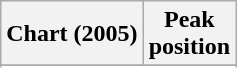<table class="wikitable sortable plainrowheaders" style="text-align:center;">
<tr>
<th scope="col">Chart (2005)</th>
<th scope="col">Peak<br>position</th>
</tr>
<tr>
</tr>
<tr>
</tr>
</table>
